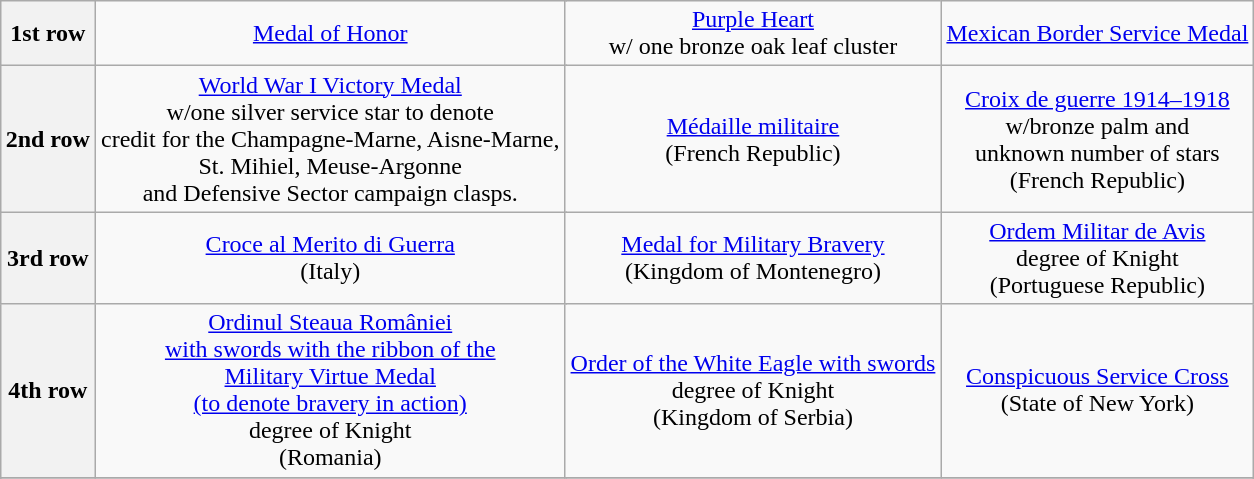<table class="wikitable" style="margin:1em auto; text-align:center;">
<tr>
<th>1st row</th>
<td colspan="3"><a href='#'>Medal of Honor</a></td>
<td colspan="3"><a href='#'>Purple Heart</a> <br>w/ one bronze oak leaf cluster</td>
<td colspan="3"><a href='#'>Mexican Border Service Medal</a></td>
</tr>
<tr>
<th>2nd row</th>
<td colspan="3"><a href='#'>World War I Victory Medal</a><br> w/one silver service star to denote <br>credit for the Champagne-Marne, Aisne-Marne, <br>St. Mihiel, Meuse-Argonne <br>and Defensive Sector campaign clasps.</td>
<td colspan="3"><a href='#'>Médaille militaire</a> <br>(French Republic)</td>
<td colspan="3"><a href='#'>Croix de guerre 1914–1918</a> <br>w/bronze palm and <br>unknown number of stars <br>(French Republic)</td>
</tr>
<tr>
<th>3rd row</th>
<td colspan="3"><a href='#'>Croce al Merito di Guerra</a> <br>(Italy)</td>
<td colspan="3"><a href='#'>Medal for Military Bravery</a> <br>(Kingdom of Montenegro)</td>
<td colspan="3"><a href='#'>Ordem Militar de Avis</a> <br>degree of Knight <br>(Portuguese Republic)</td>
</tr>
<tr>
<th>4th row</th>
<td colspan="3"><a href='#'>Ordinul Steaua României <br>with swords with the ribbon of the <br>Military Virtue Medal <br>(to denote bravery in action)</a> <br>degree of Knight <br>(Romania)</td>
<td colspan="3"><a href='#'>Order of the White Eagle with swords</a> <br>degree of Knight <br>(Kingdom of Serbia)</td>
<td colspan="3"><a href='#'>Conspicuous Service Cross</a> <br>(State of New York)</td>
</tr>
<tr>
</tr>
<tr>
</tr>
</table>
